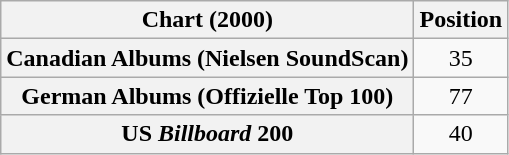<table class="wikitable sortable plainrowheaders" style="text-align:center">
<tr>
<th scope="col">Chart (2000)</th>
<th scope="col">Position</th>
</tr>
<tr>
<th scope="row">Canadian Albums (Nielsen SoundScan)</th>
<td>35</td>
</tr>
<tr>
<th scope="row">German Albums (Offizielle Top 100)</th>
<td>77</td>
</tr>
<tr>
<th scope="row">US <em>Billboard</em> 200</th>
<td>40</td>
</tr>
</table>
